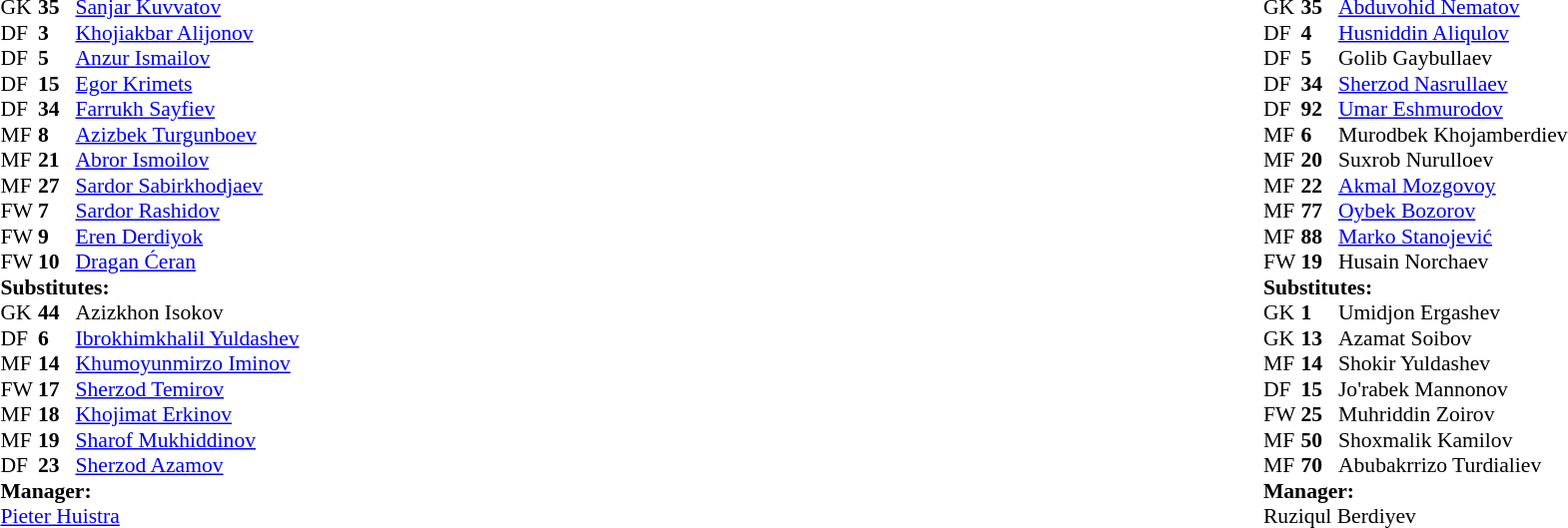<table width="100%">
<tr>
<td valign="top" width="50%"><br><table style="font-size: 90%" cellspacing="0" cellpadding="0">
<tr>
<td colspan=4></td>
</tr>
<tr>
<th width="25"></th>
<th width="25"></th>
</tr>
<tr>
<td>GK</td>
<td><strong>35</strong></td>
<td> <a href='#'>Sanjar Kuvvatov</a></td>
</tr>
<tr>
<td>DF</td>
<td><strong>3 </strong></td>
<td> <a href='#'>Khojiakbar Alijonov</a></td>
</tr>
<tr>
<td>DF</td>
<td><strong>5 </strong></td>
<td> <a href='#'>Anzur Ismailov</a></td>
</tr>
<tr>
<td>DF</td>
<td><strong>15</strong></td>
<td> <a href='#'>Egor Krimets</a></td>
</tr>
<tr>
<td>DF</td>
<td><strong>34</strong></td>
<td> <a href='#'>Farrukh Sayfiev</a></td>
</tr>
<tr>
<td>MF</td>
<td><strong>8 </strong></td>
<td> <a href='#'>Azizbek Turgunboev</a></td>
<td></td>
<td></td>
</tr>
<tr>
<td>MF</td>
<td><strong>21</strong></td>
<td> <a href='#'>Abror Ismoilov</a></td>
</tr>
<tr>
<td>MF</td>
<td><strong>27</strong></td>
<td> <a href='#'>Sardor Sabirkhodjaev</a></td>
<td></td>
<td></td>
</tr>
<tr>
<td>FW</td>
<td><strong>7 </strong></td>
<td> <a href='#'>Sardor Rashidov</a></td>
</tr>
<tr>
<td>FW</td>
<td><strong>9 </strong></td>
<td> <a href='#'>Eren Derdiyok</a></td>
<td></td>
<td></td>
</tr>
<tr>
<td>FW</td>
<td><strong>10</strong></td>
<td> <a href='#'>Dragan Ćeran</a></td>
</tr>
<tr>
<td colspan=3><strong>Substitutes:</strong></td>
</tr>
<tr>
<td>GK</td>
<td><strong>44</strong></td>
<td> Azizkhon Isokov</td>
</tr>
<tr>
<td>DF</td>
<td><strong>6 </strong></td>
<td> <a href='#'>Ibrokhimkhalil Yuldashev</a></td>
</tr>
<tr>
<td>MF</td>
<td><strong>14</strong></td>
<td> <a href='#'>Khumoyunmirzo Iminov</a></td>
</tr>
<tr>
<td>FW</td>
<td><strong>17</strong></td>
<td> <a href='#'>Sherzod Temirov</a></td>
<td></td>
<td></td>
</tr>
<tr>
<td>MF</td>
<td><strong>18</strong></td>
<td> <a href='#'>Khojimat Erkinov</a></td>
<td></td>
<td></td>
</tr>
<tr>
<td>MF</td>
<td><strong>19</strong></td>
<td> <a href='#'>Sharof Mukhiddinov</a></td>
<td></td>
<td></td>
</tr>
<tr>
<td>DF</td>
<td><strong>23</strong></td>
<td> <a href='#'>Sherzod Azamov</a></td>
</tr>
<tr>
<td colspan=3><strong>Manager:</strong></td>
</tr>
<tr>
<td colspan=3> <a href='#'>Pieter Huistra</a></td>
</tr>
</table>
</td>
<td valign="top" width="50%"><br><table style="font-size: 90%" cellspacing="0" cellpadding="0" align="center">
<tr>
<td colspan=4></td>
</tr>
<tr>
<th width=25></th>
<th width=25></th>
</tr>
<tr>
<td>GK</td>
<td><strong>35</strong></td>
<td> <a href='#'>Abduvohid Nematov</a></td>
</tr>
<tr>
<td>DF</td>
<td><strong>4 </strong></td>
<td> <a href='#'>Husniddin Aliqulov</a></td>
<td></td>
</tr>
<tr>
<td>DF</td>
<td><strong>5 </strong></td>
<td> Golib Gaybullaev</td>
<td></td>
<td></td>
</tr>
<tr>
<td>DF</td>
<td><strong>34</strong></td>
<td> <a href='#'>Sherzod Nasrullaev</a></td>
</tr>
<tr>
<td>DF</td>
<td><strong>92</strong></td>
<td> <a href='#'>Umar Eshmurodov</a></td>
</tr>
<tr>
<td>MF</td>
<td><strong>6 </strong></td>
<td> Murodbek Khojamberdiev</td>
<td></td>
<td></td>
</tr>
<tr>
<td>MF</td>
<td><strong>20</strong></td>
<td> Suxrob Nurulloev</td>
<td></td>
<td></td>
</tr>
<tr>
<td>MF</td>
<td><strong>22</strong></td>
<td> <a href='#'>Akmal Mozgovoy</a></td>
</tr>
<tr>
<td>MF</td>
<td><strong>77</strong></td>
<td> <a href='#'>Oybek Bozorov</a></td>
</tr>
<tr>
<td>MF</td>
<td><strong>88</strong></td>
<td> <a href='#'>Marko Stanojević</a></td>
</tr>
<tr>
<td>FW</td>
<td><strong>19</strong></td>
<td> Husain Norchaev</td>
</tr>
<tr>
<td colspan=3><strong>Substitutes:</strong></td>
</tr>
<tr>
<td>GK</td>
<td><strong>1 </strong></td>
<td> Umidjon Ergashev</td>
</tr>
<tr>
<td>GK</td>
<td><strong>13</strong></td>
<td> Azamat Soibov</td>
</tr>
<tr>
<td>MF</td>
<td><strong>14</strong></td>
<td> Shokir Yuldashev</td>
<td></td>
<td></td>
</tr>
<tr>
<td>DF</td>
<td><strong>15</strong></td>
<td> Jo'rabek Mannonov</td>
<td></td>
<td></td>
</tr>
<tr>
<td>FW</td>
<td><strong>25</strong></td>
<td> Muhriddin Zoirov</td>
</tr>
<tr>
<td>MF</td>
<td><strong>50</strong></td>
<td> Shoxmalik Kamilov</td>
<td></td>
<td></td>
</tr>
<tr>
<td>MF</td>
<td><strong>70</strong></td>
<td> Abubakrrizo Turdialiev</td>
</tr>
<tr>
<td colspan=3><strong>Manager:</strong></td>
</tr>
<tr>
<td colspan=3> Ruziqul Berdiyev</td>
</tr>
</table>
</td>
</tr>
</table>
